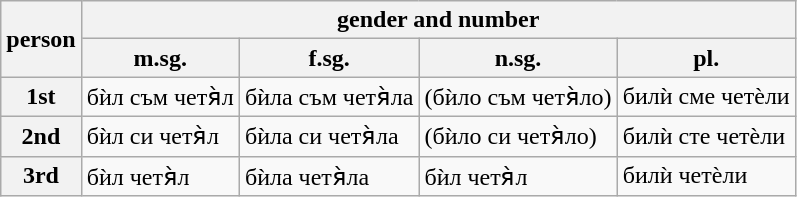<table class="wikitable">
<tr>
<th rowspan="2">person</th>
<th colspan="4">gender and number</th>
</tr>
<tr>
<th>m.sg.</th>
<th>f.sg.</th>
<th>n.sg.</th>
<th>pl.</th>
</tr>
<tr>
<th>1st</th>
<td>бѝл съм четя̀л</td>
<td>бѝла съм четя̀ла</td>
<td>(бѝло съм четя̀ло)</td>
<td>билѝ сме четѐли</td>
</tr>
<tr>
<th>2nd</th>
<td>бѝл си четя̀л</td>
<td>бѝла си четя̀ла</td>
<td>(бѝло си четя̀ло)</td>
<td>билѝ сте четѐли</td>
</tr>
<tr>
<th>3rd</th>
<td>бѝл четя̀л</td>
<td>бѝла четя̀ла</td>
<td>бѝл четя̀л</td>
<td>билѝ четѐли</td>
</tr>
</table>
